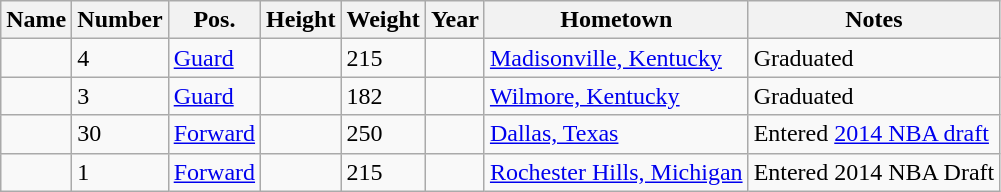<table class="wikitable sortable" border="1">
<tr>
<th>Name</th>
<th>Number</th>
<th>Pos.</th>
<th>Height</th>
<th>Weight</th>
<th>Year</th>
<th>Hometown</th>
<th class="unsortable">Notes</th>
</tr>
<tr>
<td></td>
<td>4</td>
<td><a href='#'>Guard</a></td>
<td></td>
<td>215</td>
<td></td>
<td><a href='#'>Madisonville, Kentucky</a></td>
<td>Graduated</td>
</tr>
<tr>
<td></td>
<td>3</td>
<td><a href='#'>Guard</a></td>
<td></td>
<td>182</td>
<td></td>
<td><a href='#'>Wilmore, Kentucky</a></td>
<td>Graduated</td>
</tr>
<tr>
<td></td>
<td>30</td>
<td><a href='#'>Forward</a></td>
<td></td>
<td>250</td>
<td></td>
<td><a href='#'>Dallas, Texas</a></td>
<td>Entered <a href='#'>2014 NBA draft</a></td>
</tr>
<tr>
<td></td>
<td>1</td>
<td><a href='#'>Forward</a></td>
<td></td>
<td>215</td>
<td></td>
<td><a href='#'>Rochester Hills, Michigan</a></td>
<td>Entered 2014 NBA Draft</td>
</tr>
</table>
